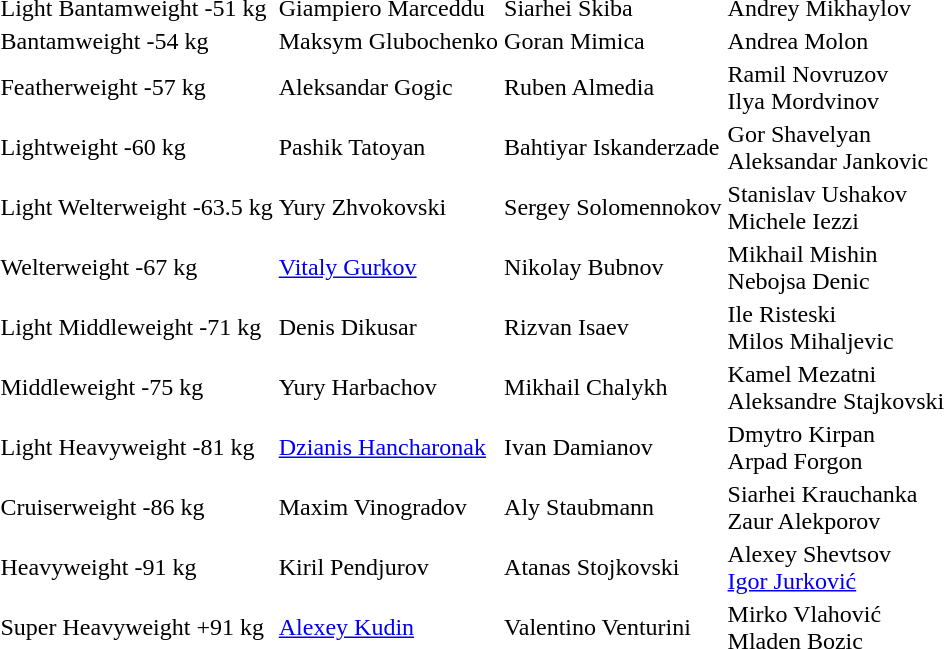<table>
<tr>
<td>Light Bantamweight -51 kg<br></td>
<td>Giampiero Marceddu </td>
<td>Siarhei Skiba </td>
<td>Andrey Mikhaylov </td>
</tr>
<tr>
<td>Bantamweight -54 kg<br></td>
<td>Maksym Glubochenko </td>
<td>Goran Mimica </td>
<td>Andrea Molon </td>
</tr>
<tr>
<td>Featherweight -57 kg<br></td>
<td>Aleksandar Gogic </td>
<td>Ruben Almedia </td>
<td>Ramil Novruzov <br>Ilya Mordvinov </td>
</tr>
<tr>
<td>Lightweight -60 kg<br></td>
<td>Pashik Tatoyan </td>
<td>Bahtiyar Iskanderzade </td>
<td>Gor Shavelyan <br>Aleksandar Jankovic </td>
</tr>
<tr>
<td>Light Welterweight -63.5 kg<br></td>
<td>Yury Zhvokovski </td>
<td>Sergey Solomennokov </td>
<td>Stanislav Ushakov <br>Michele Iezzi </td>
</tr>
<tr>
<td>Welterweight -67 kg<br></td>
<td><a href='#'>Vitaly Gurkov</a> </td>
<td>Nikolay Bubnov </td>
<td>Mikhail Mishin <br>Nebojsa Denic </td>
</tr>
<tr>
<td>Light Middleweight -71 kg<br></td>
<td>Denis Dikusar </td>
<td>Rizvan Isaev </td>
<td>Ile Risteski <br>Milos Mihaljevic </td>
</tr>
<tr>
<td>Middleweight -75 kg<br></td>
<td>Yury Harbachov </td>
<td>Mikhail Chalykh </td>
<td>Kamel Mezatni <br>Aleksandre Stajkovski </td>
</tr>
<tr>
<td>Light Heavyweight -81 kg<br></td>
<td><a href='#'>Dzianis Hancharonak</a> </td>
<td>Ivan Damianov </td>
<td>Dmytro Kirpan <br>Arpad Forgon </td>
</tr>
<tr>
<td>Cruiserweight -86 kg<br></td>
<td>Maxim Vinogradov </td>
<td>Aly Staubmann </td>
<td>Siarhei Krauchanka <br>Zaur Alekporov </td>
</tr>
<tr>
<td>Heavyweight -91 kg<br></td>
<td>Kiril Pendjurov </td>
<td>Atanas Stojkovski </td>
<td>Alexey Shevtsov <br><a href='#'>Igor Jurković</a> </td>
</tr>
<tr>
<td>Super Heavyweight +91 kg<br></td>
<td><a href='#'>Alexey Kudin</a> </td>
<td>Valentino Venturini </td>
<td>Mirko Vlahović <br>Mladen Bozic </td>
</tr>
<tr>
</tr>
</table>
